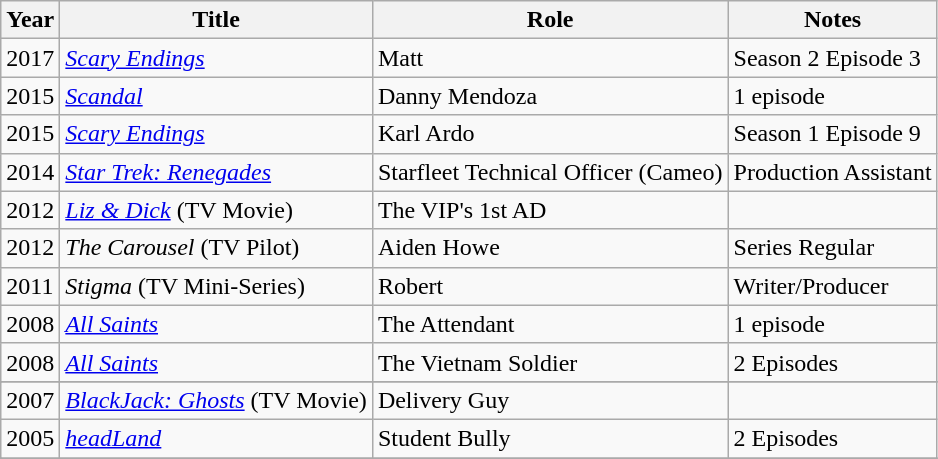<table class="wikitable">
<tr>
<th>Year</th>
<th>Title</th>
<th>Role</th>
<th>Notes</th>
</tr>
<tr>
<td>2017</td>
<td><em><a href='#'>Scary Endings</a></em></td>
<td>Matt</td>
<td>Season 2 Episode 3</td>
</tr>
<tr>
<td>2015</td>
<td><em><a href='#'>Scandal</a></em></td>
<td>Danny Mendoza</td>
<td>1 episode</td>
</tr>
<tr>
<td>2015</td>
<td><em><a href='#'>Scary Endings</a></em></td>
<td>Karl Ardo</td>
<td>Season 1 Episode 9</td>
</tr>
<tr>
<td>2014</td>
<td><em><a href='#'>Star Trek: Renegades</a></em></td>
<td>Starfleet Technical Officer (Cameo)</td>
<td>Production Assistant</td>
</tr>
<tr>
<td>2012</td>
<td><em><a href='#'>Liz & Dick</a></em> (TV Movie)</td>
<td>The VIP's 1st AD</td>
<td></td>
</tr>
<tr>
<td>2012</td>
<td><em>The Carousel</em> (TV Pilot)</td>
<td>Aiden Howe</td>
<td>Series Regular</td>
</tr>
<tr>
<td>2011</td>
<td><em>Stigma</em> (TV Mini-Series)</td>
<td>Robert</td>
<td>Writer/Producer</td>
</tr>
<tr>
<td>2008</td>
<td><em><a href='#'>All Saints</a></em></td>
<td>The Attendant</td>
<td>1 episode</td>
</tr>
<tr>
<td>2008</td>
<td><em><a href='#'>All Saints</a></em></td>
<td>The Vietnam Soldier</td>
<td>2 Episodes</td>
</tr>
<tr>
</tr>
<tr>
<td>2007</td>
<td><em><a href='#'>BlackJack: Ghosts</a></em> (TV Movie)</td>
<td>Delivery Guy</td>
<td></td>
</tr>
<tr>
<td>2005</td>
<td><em><a href='#'>headLand</a></em></td>
<td>Student Bully</td>
<td>2 Episodes</td>
</tr>
<tr>
</tr>
<tr>
</tr>
</table>
